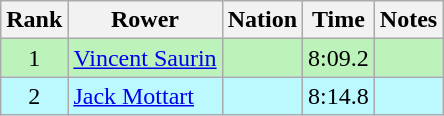<table class="wikitable" style="text-align:center">
<tr>
<th>Rank</th>
<th>Rower</th>
<th>Nation</th>
<th>Time</th>
<th>Notes</th>
</tr>
<tr bgcolor=bbf3bb>
<td>1</td>
<td align=left><a href='#'>Vincent Saurin</a></td>
<td align=left></td>
<td>8:09.2</td>
<td></td>
</tr>
<tr bgcolor=bbf9ff>
<td>2</td>
<td align=left><a href='#'>Jack Mottart</a></td>
<td align=left></td>
<td>8:14.8</td>
<td></td>
</tr>
</table>
